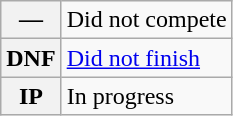<table class="wikitable">
<tr>
<th scope="row">—</th>
<td>Did not compete</td>
</tr>
<tr>
<th scope="row">DNF</th>
<td><a href='#'>Did not finish</a></td>
</tr>
<tr>
<th scope="row">IP</th>
<td>In progress</td>
</tr>
</table>
